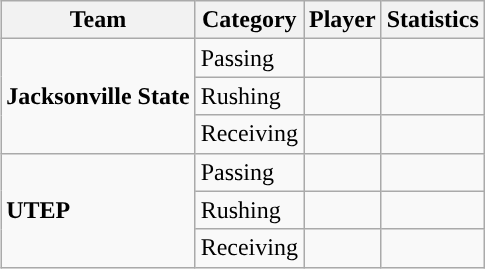<table class="wikitable" style="float: right;">
<tr>
<th>Team</th>
<th>Category</th>
<th>Player</th>
<th>Statistics</th>
</tr>
<tr>
<td rowspan=3><strong>Jacksonville State</strong></td>
<td>Passing</td>
<td></td>
<td></td>
</tr>
<tr>
<td>Rushing</td>
<td></td>
<td></td>
</tr>
<tr>
<td>Receiving</td>
<td></td>
<td></td>
</tr>
<tr>
<td rowspan=3><strong>UTEP</strong></td>
<td>Passing</td>
<td></td>
<td></td>
</tr>
<tr>
<td>Rushing</td>
<td></td>
<td></td>
</tr>
<tr>
<td>Receiving</td>
<td></td>
<td></td>
</tr>
</table>
